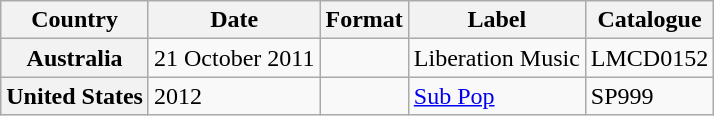<table class="wikitable plainrowheaders">
<tr>
<th scope="col">Country</th>
<th scope="col">Date</th>
<th scope="col">Format</th>
<th scope="col">Label</th>
<th scope="col">Catalogue</th>
</tr>
<tr>
<th scope="row">Australia</th>
<td>21 October 2011</td>
<td></td>
<td>Liberation Music</td>
<td>LMCD0152</td>
</tr>
<tr>
<th scope="row">United States</th>
<td>2012</td>
<td></td>
<td><a href='#'>Sub Pop</a></td>
<td>SP999</td>
</tr>
</table>
